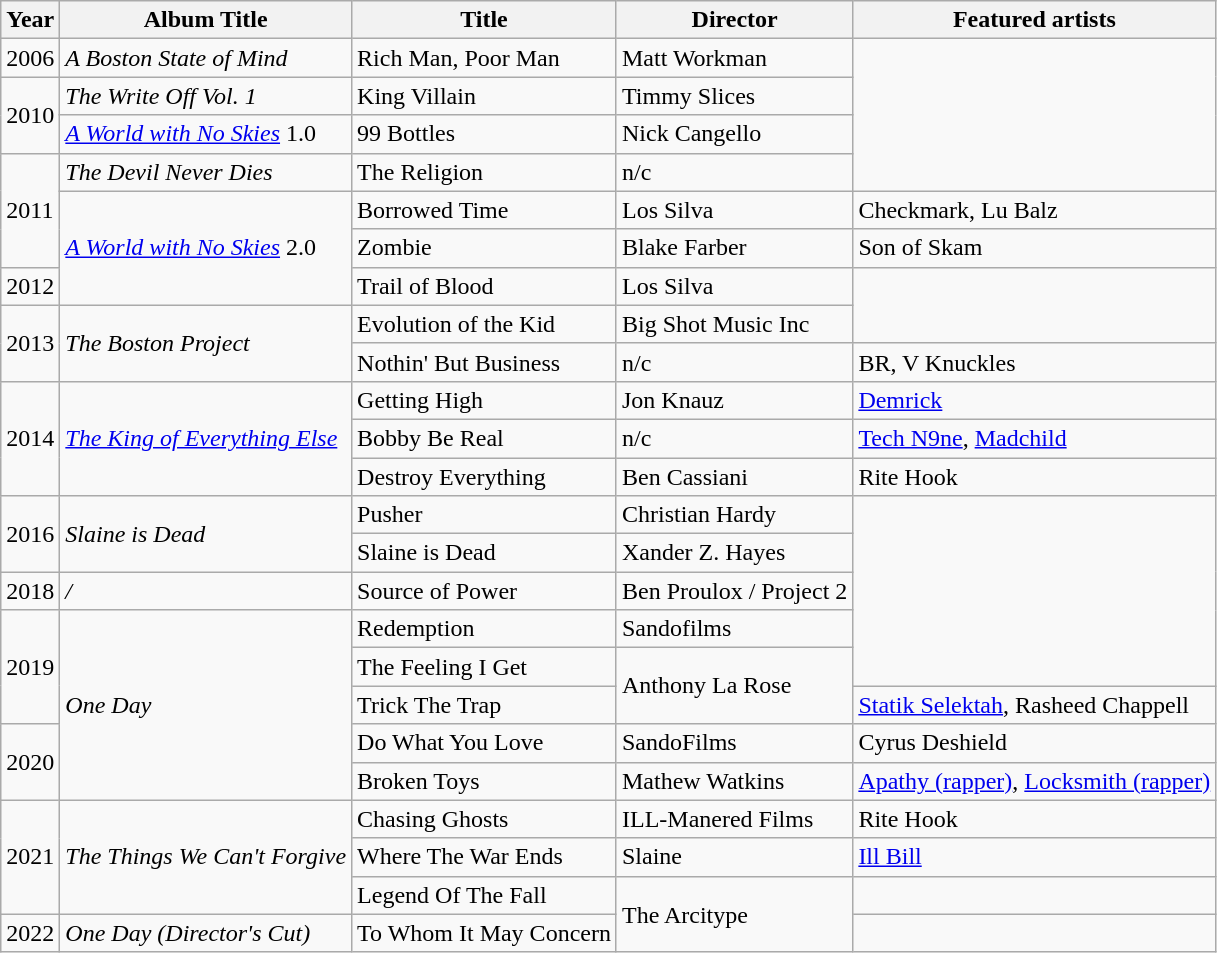<table class="wikitable">
<tr>
<th>Year</th>
<th>Album Title</th>
<th>Title</th>
<th>Director</th>
<th>Featured artists</th>
</tr>
<tr>
<td>2006</td>
<td><em>A Boston State of Mind</em></td>
<td>Rich Man, Poor Man</td>
<td>Matt Workman</td>
<td rowspan="4"></td>
</tr>
<tr>
<td rowspan="2">2010</td>
<td><em>The Write Off Vol. 1</em></td>
<td>King Villain</td>
<td>Timmy Slices</td>
</tr>
<tr>
<td><em><a href='#'>A World with No Skies</a></em> 1.0</td>
<td>99 Bottles</td>
<td>Nick Cangello</td>
</tr>
<tr>
<td rowspan="3">2011</td>
<td><em>The Devil Never Dies</em></td>
<td>The Religion</td>
<td>n/c</td>
</tr>
<tr>
<td rowspan="3"><em><a href='#'>A World with No Skies</a></em> 2.0</td>
<td>Borrowed Time</td>
<td>Los Silva</td>
<td>Checkmark, Lu Balz</td>
</tr>
<tr>
<td>Zombie</td>
<td>Blake Farber</td>
<td>Son of Skam</td>
</tr>
<tr>
<td>2012</td>
<td>Trail of Blood</td>
<td>Los Silva</td>
<td rowspan="2"></td>
</tr>
<tr>
<td rowspan="2">2013</td>
<td rowspan="2"><em>The Boston Project</em></td>
<td>Evolution of the Kid</td>
<td>Big Shot Music Inc</td>
</tr>
<tr>
<td>Nothin' But Business</td>
<td>n/c</td>
<td>BR, V Knuckles</td>
</tr>
<tr>
<td rowspan="3">2014</td>
<td rowspan="3"><em><a href='#'>The King of Everything Else</a></em></td>
<td>Getting High</td>
<td>Jon Knauz</td>
<td><a href='#'>Demrick</a></td>
</tr>
<tr>
<td>Bobby Be Real</td>
<td>n/c</td>
<td><a href='#'>Tech N9ne</a>, <a href='#'>Madchild</a></td>
</tr>
<tr>
<td>Destroy Everything</td>
<td>Ben Cassiani</td>
<td>Rite Hook</td>
</tr>
<tr>
<td rowspan="2">2016</td>
<td rowspan="2"><em>Slaine is Dead</em></td>
<td>Pusher</td>
<td>Christian Hardy</td>
<td rowspan="5"></td>
</tr>
<tr>
<td>Slaine is Dead</td>
<td>Xander Z. Hayes</td>
</tr>
<tr>
<td>2018</td>
<td><em>/</em></td>
<td>Source of Power</td>
<td>Ben Proulox / Project 2</td>
</tr>
<tr>
<td rowspan="3">2019</td>
<td rowspan="5"><em>One Day</em></td>
<td>Redemption</td>
<td>Sandofilms</td>
</tr>
<tr>
<td>The Feeling I Get</td>
<td rowspan="2">Anthony La Rose</td>
</tr>
<tr>
<td>Trick The Trap</td>
<td><a href='#'>Statik Selektah</a>, Rasheed Chappell</td>
</tr>
<tr>
<td rowspan="2">2020</td>
<td>Do What You Love</td>
<td>SandoFilms</td>
<td>Cyrus Deshield</td>
</tr>
<tr>
<td>Broken Toys</td>
<td>Mathew Watkins</td>
<td><a href='#'>Apathy (rapper)</a>, <a href='#'>Locksmith (rapper)</a></td>
</tr>
<tr>
<td rowspan="3">2021</td>
<td rowspan="3"><em>The Things We Can't Forgive</em></td>
<td>Chasing Ghosts</td>
<td>ILL-Manered Films</td>
<td>Rite Hook</td>
</tr>
<tr>
<td>Where The War Ends</td>
<td>Slaine</td>
<td><a href='#'>Ill Bill</a></td>
</tr>
<tr>
<td>Legend Of The Fall</td>
<td rowspan="2">The Arcitype</td>
<td></td>
</tr>
<tr>
<td>2022</td>
<td><em>One Day (Director's Cut)</em></td>
<td>To Whom It May Concern</td>
<td></td>
</tr>
</table>
